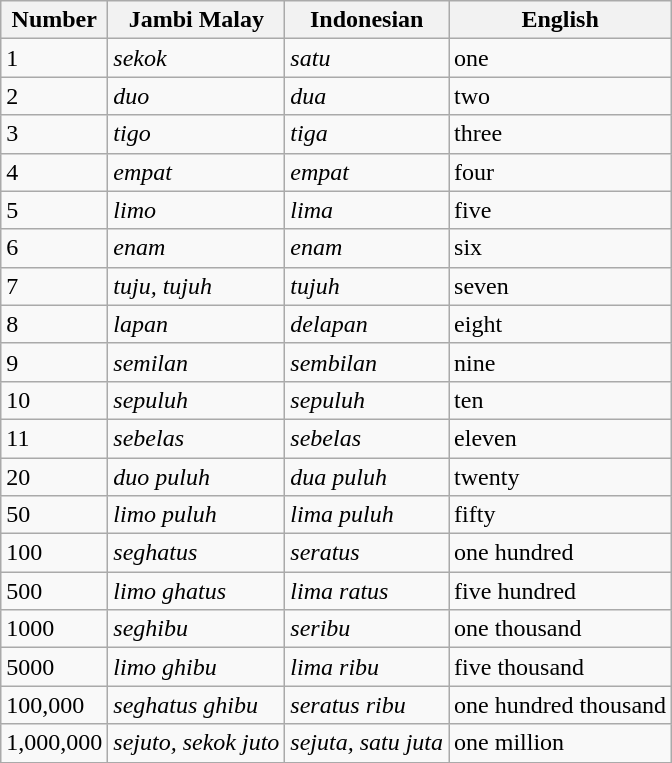<table class="wikitable">
<tr>
<th>Number</th>
<th>Jambi Malay</th>
<th>Indonesian</th>
<th>English</th>
</tr>
<tr>
<td>1</td>
<td><em>sekok</em></td>
<td><em>satu</em></td>
<td>one</td>
</tr>
<tr>
<td>2</td>
<td><em>duo</em></td>
<td><em>dua</em></td>
<td>two</td>
</tr>
<tr>
<td>3</td>
<td><em>tigo</em></td>
<td><em>tiga</em></td>
<td>three</td>
</tr>
<tr>
<td>4</td>
<td><em>empat</em></td>
<td><em>empat</em></td>
<td>four</td>
</tr>
<tr>
<td>5</td>
<td><em>limo</em></td>
<td><em>lima</em></td>
<td>five</td>
</tr>
<tr>
<td>6</td>
<td><em>enam</em></td>
<td><em>enam</em></td>
<td>six</td>
</tr>
<tr>
<td>7</td>
<td><em>tuju, tujuh</em></td>
<td><em>tujuh</em></td>
<td>seven</td>
</tr>
<tr>
<td>8</td>
<td><em>lapan</em></td>
<td><em>delapan</em></td>
<td>eight</td>
</tr>
<tr>
<td>9</td>
<td><em>semilan</em></td>
<td><em>sembilan</em></td>
<td>nine</td>
</tr>
<tr>
<td>10</td>
<td><em>sepuluh</em></td>
<td><em>sepuluh</em></td>
<td>ten</td>
</tr>
<tr>
<td>11</td>
<td><em>sebelas</em></td>
<td><em>sebelas</em></td>
<td>eleven</td>
</tr>
<tr>
<td>20</td>
<td><em>duo puluh</em></td>
<td><em>dua puluh</em></td>
<td>twenty</td>
</tr>
<tr>
<td>50</td>
<td><em>limo puluh</em></td>
<td><em>lima puluh</em></td>
<td>fifty</td>
</tr>
<tr>
<td>100</td>
<td><em>seghatus</em></td>
<td><em>seratus</em></td>
<td>one hundred</td>
</tr>
<tr>
<td>500</td>
<td><em>limo ghatus</em></td>
<td><em>lima ratus</em></td>
<td>five hundred</td>
</tr>
<tr>
<td>1000</td>
<td><em>seghibu</em></td>
<td><em>seribu</em></td>
<td>one thousand</td>
</tr>
<tr>
<td>5000</td>
<td><em>limo ghibu</em></td>
<td><em>lima ribu</em></td>
<td>five thousand</td>
</tr>
<tr>
<td>100,000</td>
<td><em>seghatus ghibu</em></td>
<td><em>seratus ribu</em></td>
<td>one hundred thousand</td>
</tr>
<tr>
<td>1,000,000</td>
<td><em>sejuto, sekok juto</em></td>
<td><em>sejuta, satu juta</em></td>
<td>one million</td>
</tr>
</table>
